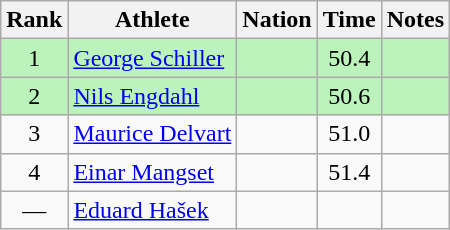<table class="wikitable sortable" style="text-align:center">
<tr>
<th>Rank</th>
<th>Athlete</th>
<th>Nation</th>
<th>Time</th>
<th>Notes</th>
</tr>
<tr bgcolor=bbf3bb>
<td>1</td>
<td align=left><a href='#'>George Schiller</a></td>
<td align=left></td>
<td>50.4</td>
<td></td>
</tr>
<tr bgcolor=bbf3bb>
<td>2</td>
<td align=left><a href='#'>Nils Engdahl</a></td>
<td align=left></td>
<td>50.6</td>
<td></td>
</tr>
<tr>
<td>3</td>
<td align=left><a href='#'>Maurice Delvart</a></td>
<td align=left></td>
<td>51.0</td>
<td></td>
</tr>
<tr>
<td>4</td>
<td align=left><a href='#'>Einar Mangset</a></td>
<td align=left></td>
<td>51.4</td>
<td></td>
</tr>
<tr>
<td>—</td>
<td align=left><a href='#'>Eduard Hašek</a></td>
<td align=left></td>
<td></td>
<td></td>
</tr>
</table>
